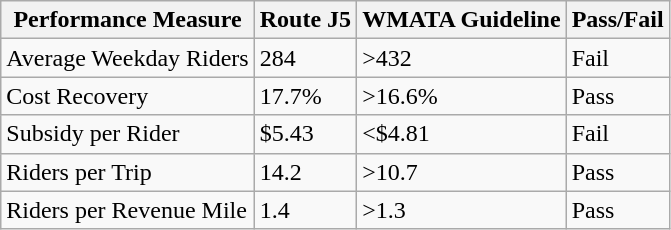<table class="wikitable">
<tr>
<th>Performance Measure</th>
<th>Route J5</th>
<th>WMATA Guideline</th>
<th>Pass/Fail</th>
</tr>
<tr>
<td>Average Weekday Riders</td>
<td>284</td>
<td>>432</td>
<td>Fail</td>
</tr>
<tr>
<td>Cost Recovery</td>
<td>17.7%</td>
<td>>16.6%</td>
<td>Pass</td>
</tr>
<tr>
<td>Subsidy per Rider</td>
<td>$5.43</td>
<td><$4.81</td>
<td>Fail</td>
</tr>
<tr>
<td>Riders per Trip</td>
<td>14.2</td>
<td>>10.7</td>
<td>Pass</td>
</tr>
<tr>
<td>Riders per Revenue Mile</td>
<td>1.4</td>
<td>>1.3</td>
<td>Pass</td>
</tr>
</table>
